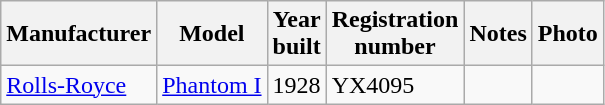<table class="wikitable">
<tr>
<th>Manufacturer</th>
<th>Model</th>
<th>Year<br>built</th>
<th>Registration<br>number</th>
<th>Notes</th>
<th>Photo</th>
</tr>
<tr>
<td><a href='#'>Rolls-Royce</a></td>
<td><a href='#'>Phantom I</a></td>
<td>1928</td>
<td>YX4095</td>
<td></td>
<td></td>
</tr>
</table>
